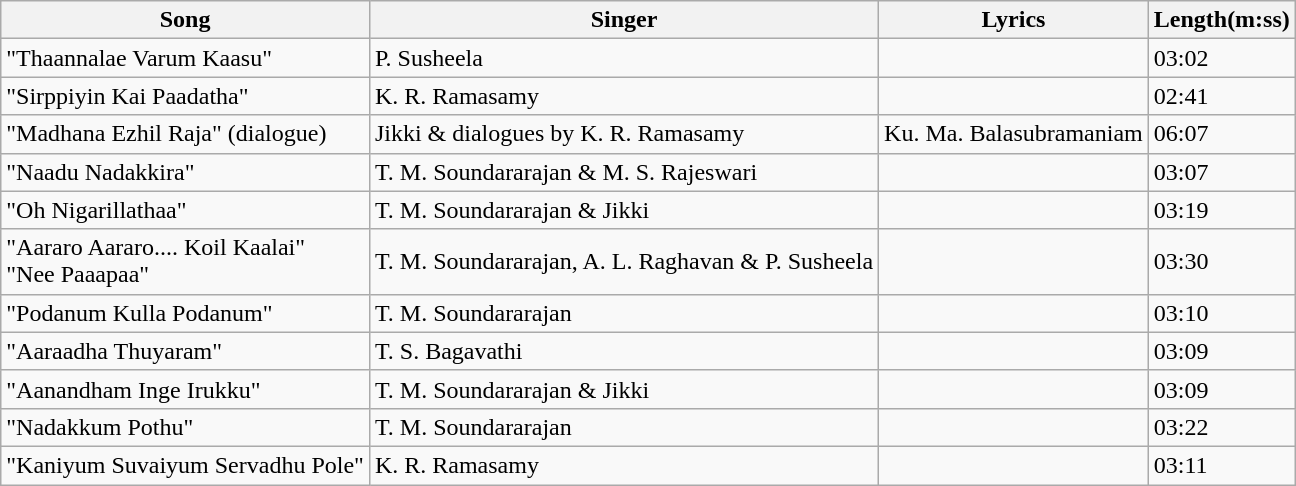<table class="wikitable">
<tr>
<th>Song</th>
<th>Singer</th>
<th>Lyrics</th>
<th>Length(m:ss)</th>
</tr>
<tr>
<td>"Thaannalae Varum Kaasu"</td>
<td>P. Susheela</td>
<td></td>
<td>03:02</td>
</tr>
<tr>
<td>"Sirppiyin Kai Paadatha"</td>
<td>K. R. Ramasamy</td>
<td></td>
<td>02:41</td>
</tr>
<tr>
<td>"Madhana Ezhil Raja" (dialogue)</td>
<td>Jikki & dialogues by K. R. Ramasamy</td>
<td>Ku. Ma. Balasubramaniam</td>
<td>06:07</td>
</tr>
<tr>
<td>"Naadu Nadakkira"</td>
<td>T. M. Soundararajan & M. S. Rajeswari</td>
<td></td>
<td>03:07</td>
</tr>
<tr>
<td>"Oh Nigarillathaa"</td>
<td>T. M. Soundararajan & Jikki</td>
<td></td>
<td>03:19</td>
</tr>
<tr>
<td>"Aararo Aararo.... Koil Kaalai"<br>"Nee Paaapaa"</td>
<td>T. M. Soundararajan, A. L. Raghavan & P. Susheela</td>
<td></td>
<td>03:30</td>
</tr>
<tr>
<td>"Podanum Kulla Podanum"</td>
<td>T. M. Soundararajan</td>
<td></td>
<td>03:10</td>
</tr>
<tr>
<td>"Aaraadha Thuyaram"</td>
<td>T. S. Bagavathi</td>
<td></td>
<td>03:09</td>
</tr>
<tr>
<td>"Aanandham Inge Irukku"</td>
<td>T. M. Soundararajan & Jikki</td>
<td></td>
<td>03:09</td>
</tr>
<tr>
<td>"Nadakkum Pothu"</td>
<td>T. M. Soundararajan</td>
<td></td>
<td>03:22</td>
</tr>
<tr>
<td>"Kaniyum Suvaiyum Servadhu Pole"</td>
<td>K. R. Ramasamy</td>
<td></td>
<td>03:11</td>
</tr>
</table>
